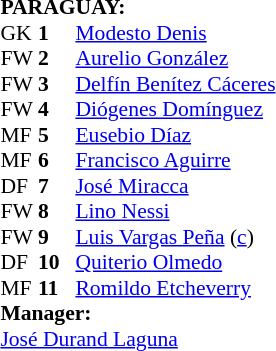<table style="font-size: 90%" cellspacing="0" cellpadding="0" align=center>
<tr>
<td colspan=4><br><strong>PARAGUAY:</strong></td>
</tr>
<tr>
<th width="25"></th>
<th width="25"></th>
</tr>
<tr>
<td>GK</td>
<td><strong>1</strong></td>
<td><a href='#'>Modesto Denis</a></td>
</tr>
<tr>
<td>FW</td>
<td><strong>2</strong></td>
<td><a href='#'>Aurelio González</a></td>
</tr>
<tr>
<td>FW</td>
<td><strong>3</strong></td>
<td><a href='#'>Delfín Benítez Cáceres</a></td>
</tr>
<tr>
<td>FW</td>
<td><strong>4</strong></td>
<td><a href='#'>Diógenes Domínguez</a></td>
</tr>
<tr>
<td>MF</td>
<td><strong>5</strong></td>
<td><a href='#'>Eusebio Díaz</a></td>
</tr>
<tr>
<td>MF</td>
<td><strong>6</strong></td>
<td><a href='#'>Francisco Aguirre</a></td>
</tr>
<tr>
<td>DF</td>
<td><strong>7</strong></td>
<td><a href='#'>José Miracca</a></td>
</tr>
<tr>
<td>FW</td>
<td><strong>8</strong></td>
<td><a href='#'>Lino Nessi</a></td>
</tr>
<tr>
<td>FW</td>
<td><strong>9</strong></td>
<td><a href='#'>Luis Vargas Peña</a> (<a href='#'>c</a>)</td>
</tr>
<tr>
<td>DF</td>
<td><strong>10</strong></td>
<td><a href='#'>Quiterio Olmedo</a></td>
</tr>
<tr>
<td>MF</td>
<td><strong>11</strong></td>
<td><a href='#'>Romildo Etcheverry</a></td>
</tr>
<tr>
<td colspan=3><strong>Manager:</strong></td>
</tr>
<tr>
<td colspan=4> <a href='#'>José Durand Laguna</a></td>
</tr>
</table>
